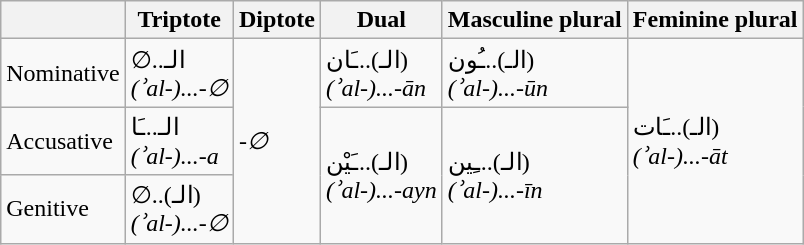<table class="wikitable">
<tr>
<th></th>
<th>Triptote</th>
<th>Diptote</th>
<th>Dual</th>
<th>Masculine plural</th>
<th>Feminine plural</th>
</tr>
<tr>
<td>Nominative</td>
<td>∅..الـ<br><em>(ʾal-)...-∅</em></td>
<td rowspan="3">-<em>∅</em></td>
<td>الـ)..ـَان)<br><em>(ʾal-)...-ān</em></td>
<td>الـ)..ـُون)<br><em>(ʾal-)...-ūn</em></td>
<td rowspan="3">الـ)..ـَات)<br><em>(ʾal-)...-āt</em></td>
</tr>
<tr>
<td>Accusative</td>
<td>الـ..ـَا<br><em>(ʾal-)...-a</em></td>
<td rowspan="2">الـ)..ـَيْن)<br><em>(ʾal-)...-ayn</em></td>
<td rowspan="2">الـ)..ـِين)<br><em>(ʾal-)...-īn</em></td>
</tr>
<tr>
<td>Genitive</td>
<td>∅..(الـ)<br><em>(ʾal-)...-∅</em></td>
</tr>
</table>
